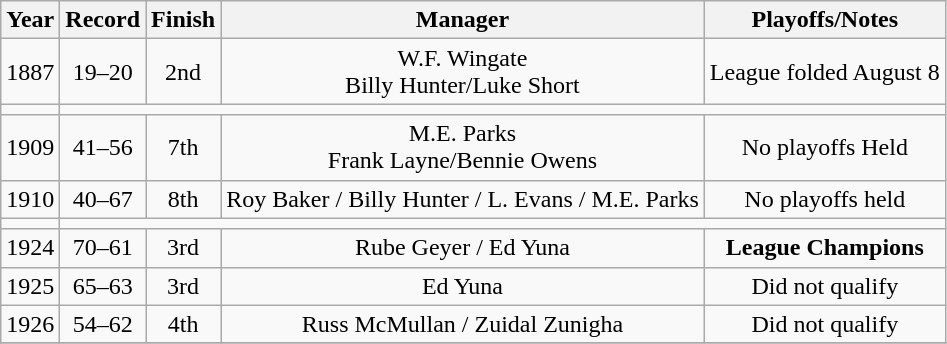<table class="wikitable" style="text-align:center">
<tr>
<th>Year</th>
<th>Record</th>
<th>Finish</th>
<th>Manager</th>
<th>Playoffs/Notes</th>
</tr>
<tr align=center>
<td>1887</td>
<td>19–20</td>
<td>2nd</td>
<td>W.F. Wingate<br>Billy Hunter/Luke Short</td>
<td>League folded August 8</td>
</tr>
<tr align=center>
<td></td>
</tr>
<tr align=center>
<td>1909</td>
<td>41–56</td>
<td>7th</td>
<td>M.E. Parks<br>Frank Layne/Bennie Owens</td>
<td>No playoffs Held</td>
</tr>
<tr align=center>
<td>1910</td>
<td>40–67</td>
<td>8th</td>
<td>Roy Baker / Billy Hunter / L. Evans / M.E. Parks</td>
<td>No playoffs held</td>
</tr>
<tr align=center>
<td></td>
</tr>
<tr align=center>
<td>1924</td>
<td>70–61</td>
<td>3rd</td>
<td>Rube Geyer / Ed Yuna</td>
<td><strong>League Champions</strong></td>
</tr>
<tr align=center>
<td>1925</td>
<td>65–63</td>
<td>3rd</td>
<td>Ed Yuna</td>
<td>Did not qualify</td>
</tr>
<tr align=center>
<td>1926</td>
<td>54–62</td>
<td>4th</td>
<td>Russ McMullan / Zuidal Zunigha</td>
<td>Did not qualify</td>
</tr>
<tr align=center>
</tr>
</table>
